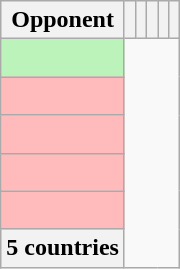<table class="sortable wikitable plainrowheaders" style="text-align:center">
<tr>
<th>Opponent</th>
<th></th>
<th></th>
<th></th>
<th></th>
<th></th>
</tr>
<tr bgcolor="#BBF3BB">
<td align="left"><br></td>
</tr>
<tr bgcolor="#FFBBBB">
<td align="left"><br></td>
</tr>
<tr bgcolor="#FFBBBB">
<td align="left"><br></td>
</tr>
<tr bgcolor="#FFBBBB">
<td align="left"><br></td>
</tr>
<tr bgcolor="#FFBBBB">
<td align="left"><br></td>
</tr>
<tr class="sortbottom">
<th>5 countries<br></th>
</tr>
</table>
